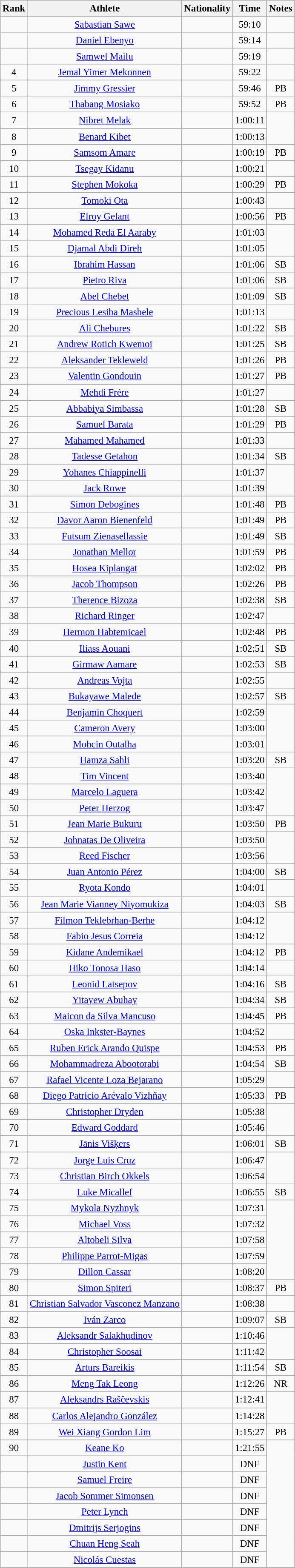<table class="wikitable sortable"  style="text-align:center; font-size:95%">
<tr>
<th>Rank</th>
<th>Athlete</th>
<th>Nationality</th>
<th>Time</th>
<th>Notes</th>
</tr>
<tr>
<td></td>
<td><a href='#'>Sabastian Sawe</a></td>
<td align=left></td>
<td>59:10</td>
<td></td>
</tr>
<tr>
<td></td>
<td><a href='#'>Daniel Ebenyo</a></td>
<td align=left></td>
<td>59:14</td>
<td></td>
</tr>
<tr>
<td></td>
<td><a href='#'>Samwel Mailu</a></td>
<td align=left></td>
<td>59:19</td>
<td></td>
</tr>
<tr>
<td>4</td>
<td><a href='#'>Jemal Yimer Mekonnen</a></td>
<td align=left></td>
<td>59:22</td>
<td></td>
</tr>
<tr>
<td>5</td>
<td><a href='#'>Jimmy Gressier</a></td>
<td align=left></td>
<td>59:46</td>
<td>PB</td>
</tr>
<tr>
<td>6</td>
<td><a href='#'>Thabang Mosiako</a></td>
<td align=left></td>
<td>59:52</td>
<td>PB</td>
</tr>
<tr>
<td>7</td>
<td><a href='#'>Nibret Melak</a></td>
<td align=left></td>
<td>1:00:11</td>
</tr>
<tr>
<td>8</td>
<td><a href='#'>Benard Kibet</a></td>
<td align=left></td>
<td>1:00:13</td>
</tr>
<tr>
<td>9</td>
<td><a href='#'>Samsom Amare</a></td>
<td align=left></td>
<td>1:00:19</td>
<td>PB</td>
</tr>
<tr>
<td>10</td>
<td><a href='#'>Tsegay Kidanu</a></td>
<td align=left></td>
<td>1:00:21</td>
</tr>
<tr>
<td>11</td>
<td><a href='#'>Stephen Mokoka</a></td>
<td align=left></td>
<td>1:00:29</td>
<td>PB</td>
</tr>
<tr>
<td>12</td>
<td><a href='#'>Tomoki Ota</a></td>
<td align=left></td>
<td>1:00:43</td>
</tr>
<tr>
<td>13</td>
<td><a href='#'>Elroy Gelant</a></td>
<td align=left></td>
<td>1:00:56</td>
<td>PB</td>
</tr>
<tr>
<td>14</td>
<td><a href='#'>Mohamed Reda El Aaraby</a></td>
<td align=left></td>
<td>1:01:03</td>
</tr>
<tr>
<td>15</td>
<td><a href='#'>Djamal Abdi Direh</a></td>
<td align=left></td>
<td>1:01:05</td>
</tr>
<tr>
<td>16</td>
<td><a href='#'>Ibrahim Hassan</a></td>
<td align=left></td>
<td>1:01:06</td>
<td>SB</td>
</tr>
<tr>
<td>17</td>
<td><a href='#'>Pietro Riva</a></td>
<td align=left></td>
<td>1:01:06</td>
<td>SB</td>
</tr>
<tr>
<td>18</td>
<td><a href='#'>Abel Chebet</a></td>
<td align=left></td>
<td>1:01:09</td>
<td>SB</td>
</tr>
<tr>
<td>19</td>
<td><a href='#'>Precious Lesiba Mashele</a></td>
<td align=left></td>
<td>1:01:13</td>
</tr>
<tr>
<td>20</td>
<td><a href='#'>Ali Chebures</a></td>
<td align=left></td>
<td>1:01:22</td>
<td>SB</td>
</tr>
<tr>
<td>21</td>
<td><a href='#'>Andrew Rotich Kwemoi</a></td>
<td align=left></td>
<td>1:01:25</td>
<td>SB</td>
</tr>
<tr>
<td>22</td>
<td><a href='#'>Aleksander Tekleweld</a></td>
<td align=left></td>
<td>1:01:26</td>
<td>PB</td>
</tr>
<tr>
<td>23</td>
<td><a href='#'>Valentin Gondouin</a></td>
<td align=left></td>
<td>1:01:27</td>
<td>PB</td>
</tr>
<tr>
<td>24</td>
<td><a href='#'>Mehdi Frére</a></td>
<td align=left></td>
<td>1:01:27</td>
</tr>
<tr>
<td>25</td>
<td><a href='#'>Abbabiya Simbassa</a></td>
<td align=left></td>
<td>1:01:28</td>
<td>SB</td>
</tr>
<tr>
<td>26</td>
<td><a href='#'>Samuel Barata</a></td>
<td align=left></td>
<td>1:01:29</td>
<td>PB</td>
</tr>
<tr>
<td>27</td>
<td><a href='#'>Mahamed Mahamed</a></td>
<td align=left></td>
<td>1:01:33</td>
</tr>
<tr>
<td>28</td>
<td><a href='#'>Tadesse Getahon</a></td>
<td align=left></td>
<td>1:01:34</td>
<td>SB</td>
</tr>
<tr>
<td>29</td>
<td><a href='#'>Yohanes Chiappinelli</a></td>
<td align=left></td>
<td>1:01:37</td>
</tr>
<tr>
<td>30</td>
<td><a href='#'>Jack Rowe</a></td>
<td align=left></td>
<td>1:01:39</td>
</tr>
<tr>
<td>31</td>
<td><a href='#'>Simon Debogines</a></td>
<td align=left></td>
<td>1:01:48</td>
<td>PB</td>
</tr>
<tr>
<td>32</td>
<td><a href='#'>Davor Aaron Bienenfeld</a></td>
<td align=left></td>
<td>1:01:49</td>
<td>PB</td>
</tr>
<tr>
<td>33</td>
<td><a href='#'>Futsum Zienasellassie</a></td>
<td align=left></td>
<td>1:01:49</td>
<td>SB</td>
</tr>
<tr>
<td>34</td>
<td><a href='#'>Jonathan Mellor</a></td>
<td align=left></td>
<td>1:01:59</td>
<td>PB</td>
</tr>
<tr>
<td>35</td>
<td><a href='#'>Hosea Kiplangat</a></td>
<td align=left></td>
<td>1:02:02</td>
<td>PB</td>
</tr>
<tr>
<td>36</td>
<td><a href='#'>Jacob Thompson</a></td>
<td align=left></td>
<td>1:02:26</td>
<td>PB</td>
</tr>
<tr>
<td>37</td>
<td><a href='#'>Therence Bizoza</a></td>
<td align=left></td>
<td>1:02:38</td>
<td>SB</td>
</tr>
<tr>
<td>38</td>
<td><a href='#'>Richard Ringer</a></td>
<td align=left></td>
<td>1:02:47</td>
</tr>
<tr>
<td>39</td>
<td><a href='#'>Hermon Habtemicael</a></td>
<td align=left></td>
<td>1:02:48</td>
<td>PB</td>
</tr>
<tr>
<td>40</td>
<td><a href='#'>Iliass Aouani</a></td>
<td align=left></td>
<td>1:02:51</td>
<td>SB</td>
</tr>
<tr>
<td>41</td>
<td><a href='#'>Girmaw Aamare</a></td>
<td align=left></td>
<td>1:02:53</td>
<td>SB</td>
</tr>
<tr>
<td>42</td>
<td><a href='#'>Andreas Vojta</a></td>
<td align=left></td>
<td>1:02:55</td>
</tr>
<tr>
<td>43</td>
<td><a href='#'>Bukayawe Malede</a></td>
<td align=left></td>
<td>1:02:57</td>
<td>SB</td>
</tr>
<tr>
<td>44</td>
<td><a href='#'>Benjamin Choquert</a></td>
<td align=left></td>
<td>1:02:59</td>
</tr>
<tr>
<td>45</td>
<td><a href='#'>Cameron Avery</a></td>
<td align=left></td>
<td>1:03:00</td>
</tr>
<tr>
<td>46</td>
<td><a href='#'>Mohcin Outalha</a></td>
<td align=left></td>
<td>1:03:01</td>
</tr>
<tr>
<td>47</td>
<td><a href='#'>Hamza Sahli</a></td>
<td align=left></td>
<td>1:03:20</td>
<td>SB</td>
</tr>
<tr>
<td>48</td>
<td><a href='#'>Tim Vincent</a></td>
<td align=left></td>
<td>1:03:40</td>
</tr>
<tr>
<td>49</td>
<td><a href='#'>Marcelo Laguera</a></td>
<td align=left></td>
<td>1:03:42</td>
</tr>
<tr>
<td>50</td>
<td><a href='#'>Peter Herzog</a></td>
<td align=left></td>
<td>1:03:47</td>
</tr>
<tr>
<td>51</td>
<td><a href='#'>Jean Marie Bukuru</a></td>
<td align=left></td>
<td>1:03:50</td>
<td>PB</td>
</tr>
<tr>
<td>52</td>
<td><a href='#'>Johnatas De Oliveira</a></td>
<td align=left></td>
<td>1:03:50</td>
</tr>
<tr>
<td>53</td>
<td><a href='#'>Reed Fischer</a></td>
<td align=left></td>
<td>1:03:56</td>
</tr>
<tr>
<td>54</td>
<td><a href='#'>Juan Antonio Pérez</a></td>
<td align=left></td>
<td>1:04:00</td>
<td>SB</td>
</tr>
<tr>
<td>55</td>
<td><a href='#'>Ryota Kondo</a></td>
<td align=left></td>
<td>1:04:01</td>
</tr>
<tr>
<td>56</td>
<td><a href='#'>Jean Marie Vianney Niyomukiza</a></td>
<td align=left></td>
<td>1:04:03</td>
<td>SB</td>
</tr>
<tr>
<td>57</td>
<td><a href='#'>Filmon Teklebrhan-Berhe</a></td>
<td align=left></td>
<td>1:04:12</td>
</tr>
<tr>
<td>58</td>
<td><a href='#'>Fabio Jesus Correia</a></td>
<td align=left></td>
<td>1:04:12</td>
</tr>
<tr>
<td>59</td>
<td><a href='#'>Kidane Andemikael</a></td>
<td align=left></td>
<td>1:04:12</td>
<td>PB</td>
</tr>
<tr>
<td>60</td>
<td><a href='#'>Hiko Tonosa Haso</a></td>
<td align=left></td>
<td>1:04:14</td>
</tr>
<tr>
<td>61</td>
<td><a href='#'>Leonid Latsepov</a></td>
<td align=left></td>
<td>1:04:16</td>
<td>SB</td>
</tr>
<tr>
<td>62</td>
<td><a href='#'>Yitayew Abuhay</a></td>
<td align=left></td>
<td>1:04:34</td>
<td>SB</td>
</tr>
<tr>
<td>63</td>
<td><a href='#'>Maicon da Silva Mancuso</a></td>
<td align=left></td>
<td>1:04:45</td>
<td>PB</td>
</tr>
<tr>
<td>64</td>
<td><a href='#'>Oska Inkster-Baynes</a></td>
<td align=left></td>
<td>1:04:52</td>
</tr>
<tr>
<td>65</td>
<td><a href='#'>Ruben Erick Arando Quispe</a></td>
<td align=left></td>
<td>1:04:53</td>
<td>PB</td>
</tr>
<tr>
<td>66</td>
<td><a href='#'>Mohammadreza Abootorabi</a></td>
<td align=left></td>
<td>1:04:54</td>
<td>SB</td>
</tr>
<tr>
<td>67</td>
<td><a href='#'>Rafael Vicente Loza Bejarano</a></td>
<td align=left></td>
<td>1:05:29</td>
</tr>
<tr>
<td>68</td>
<td><a href='#'>Diego Patricio Arévalo Vizhñay</a></td>
<td align=left></td>
<td>1:05:33</td>
<td>PB</td>
</tr>
<tr>
<td>69</td>
<td><a href='#'>Christopher Dryden</a></td>
<td align=left></td>
<td>1:05:38</td>
</tr>
<tr>
<td>70</td>
<td><a href='#'>Edward Goddard</a></td>
<td align=left></td>
<td>1:05:46</td>
</tr>
<tr>
<td>71</td>
<td><a href='#'>Jānis Višķers</a></td>
<td align=left></td>
<td>1:06:01</td>
<td>SB</td>
</tr>
<tr>
<td>72</td>
<td><a href='#'>Jorge Luis Cruz</a></td>
<td align=left></td>
<td>1:06:47</td>
</tr>
<tr>
<td>73</td>
<td><a href='#'>Christian Birch Okkels</a></td>
<td align=left></td>
<td>1:06:54</td>
</tr>
<tr>
<td>74</td>
<td><a href='#'>Luke Micallef</a></td>
<td align=left></td>
<td>1:06:55</td>
<td>SB</td>
</tr>
<tr>
<td>75</td>
<td><a href='#'>Mykola Nyzhnyk</a></td>
<td align=left></td>
<td>1:07:31</td>
</tr>
<tr>
<td>76</td>
<td><a href='#'>Michael Voss</a></td>
<td align=left></td>
<td>1:07:32</td>
</tr>
<tr>
<td>77</td>
<td><a href='#'>Altobeli Silva</a></td>
<td align=left></td>
<td>1:07:58</td>
</tr>
<tr>
<td>78</td>
<td><a href='#'>Philippe Parrot-Migas</a></td>
<td align=left></td>
<td>1:07:59</td>
</tr>
<tr>
<td>79</td>
<td><a href='#'>Dillon Cassar</a></td>
<td align=left></td>
<td>1:08:20</td>
</tr>
<tr>
<td>80</td>
<td><a href='#'>Simon Spiteri</a></td>
<td align=left></td>
<td>1:08:37</td>
<td>PB</td>
</tr>
<tr>
<td>81</td>
<td><a href='#'>Christian Salvador Vasconez Manzano</a></td>
<td align=left></td>
<td>1:08:38</td>
</tr>
<tr>
<td>82</td>
<td><a href='#'>Iván Zarco</a></td>
<td align=left></td>
<td>1:09:07</td>
<td>SB</td>
</tr>
<tr>
<td>83</td>
<td><a href='#'>Aleksandr Salakhudinov</a></td>
<td align=left></td>
<td>1:10:46</td>
</tr>
<tr>
<td>84</td>
<td><a href='#'>Christopher Soosai</a></td>
<td align=left></td>
<td>1:11:42</td>
</tr>
<tr>
<td>85</td>
<td><a href='#'>Arturs Bareikis</a></td>
<td align=left></td>
<td>1:11:54</td>
<td>SB</td>
</tr>
<tr>
<td>86</td>
<td><a href='#'>Meng Tak Leong</a></td>
<td align=left></td>
<td>1:12:26</td>
<td>NR</td>
</tr>
<tr>
<td>87</td>
<td><a href='#'>Aleksandrs Raščevskis</a></td>
<td align=left></td>
<td>1:12:41</td>
</tr>
<tr>
<td>88</td>
<td><a href='#'>Carlos Alejandro González</a></td>
<td align=left></td>
<td>1:14:28</td>
</tr>
<tr>
<td>89</td>
<td><a href='#'>Wei Xiang Gordon Lim</a></td>
<td align=left></td>
<td>1:15:27</td>
<td>PB</td>
</tr>
<tr>
<td>90</td>
<td><a href='#'>Keane Ko</a></td>
<td align=left></td>
<td>1:21:55</td>
</tr>
<tr>
<td></td>
<td><a href='#'>Justin Kent</a></td>
<td align=left></td>
<td>DNF</td>
</tr>
<tr>
<td></td>
<td><a href='#'>Samuel Freire</a></td>
<td align=left></td>
<td>DNF</td>
</tr>
<tr>
<td></td>
<td><a href='#'>Jacob Sommer Simonsen</a></td>
<td align=left></td>
<td>DNF</td>
</tr>
<tr>
<td></td>
<td><a href='#'>Peter Lynch</a></td>
<td align=left></td>
<td>DNF</td>
</tr>
<tr>
<td></td>
<td><a href='#'>Dmitrijs Serjogins</a></td>
<td align=left></td>
<td>DNF</td>
</tr>
<tr>
<td></td>
<td><a href='#'>Chuan Heng Seah</a></td>
<td align=left></td>
<td>DNF</td>
</tr>
<tr>
<td></td>
<td><a href='#'>Nicolás Cuestas</a></td>
<td align=left></td>
<td>DNF</td>
</tr>
</table>
